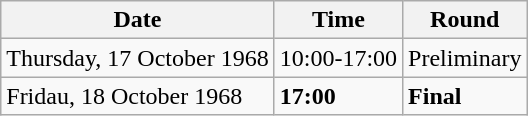<table class="wikitable">
<tr>
<th>Date</th>
<th>Time</th>
<th>Round</th>
</tr>
<tr>
<td>Thursday, 17 October 1968</td>
<td>10:00-17:00</td>
<td>Preliminary</td>
</tr>
<tr>
<td>Fridau, 18 October 1968</td>
<td><strong>17:00</strong></td>
<td><strong>Final</strong></td>
</tr>
</table>
